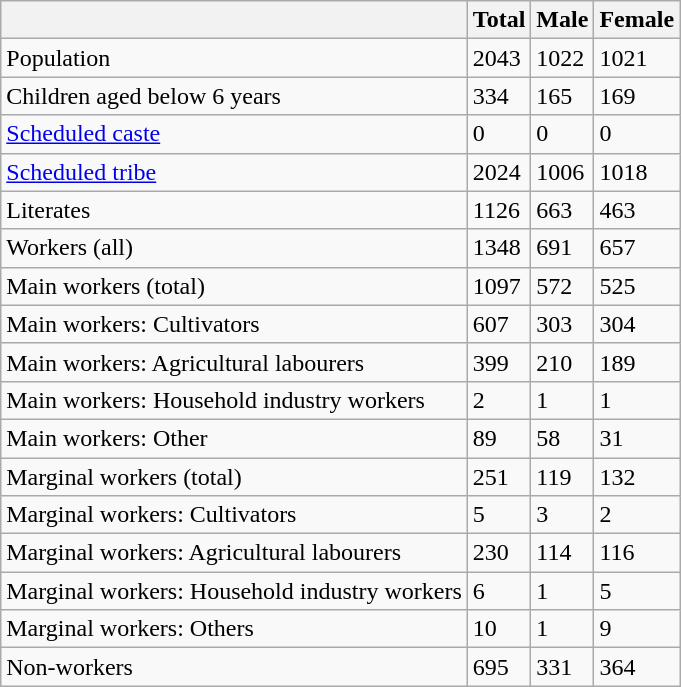<table class="wikitable sortable">
<tr>
<th></th>
<th>Total</th>
<th>Male</th>
<th>Female</th>
</tr>
<tr>
<td>Population</td>
<td>2043</td>
<td>1022</td>
<td>1021</td>
</tr>
<tr>
<td>Children aged below 6 years</td>
<td>334</td>
<td>165</td>
<td>169</td>
</tr>
<tr>
<td><a href='#'>Scheduled caste</a></td>
<td>0</td>
<td>0</td>
<td>0</td>
</tr>
<tr>
<td><a href='#'>Scheduled tribe</a></td>
<td>2024</td>
<td>1006</td>
<td>1018</td>
</tr>
<tr>
<td>Literates</td>
<td>1126</td>
<td>663</td>
<td>463</td>
</tr>
<tr>
<td>Workers (all)</td>
<td>1348</td>
<td>691</td>
<td>657</td>
</tr>
<tr>
<td>Main workers (total)</td>
<td>1097</td>
<td>572</td>
<td>525</td>
</tr>
<tr>
<td>Main workers: Cultivators</td>
<td>607</td>
<td>303</td>
<td>304</td>
</tr>
<tr>
<td>Main workers: Agricultural labourers</td>
<td>399</td>
<td>210</td>
<td>189</td>
</tr>
<tr>
<td>Main workers: Household industry workers</td>
<td>2</td>
<td>1</td>
<td>1</td>
</tr>
<tr>
<td>Main workers: Other</td>
<td>89</td>
<td>58</td>
<td>31</td>
</tr>
<tr>
<td>Marginal workers (total)</td>
<td>251</td>
<td>119</td>
<td>132</td>
</tr>
<tr>
<td>Marginal workers: Cultivators</td>
<td>5</td>
<td>3</td>
<td>2</td>
</tr>
<tr>
<td>Marginal workers: Agricultural labourers</td>
<td>230</td>
<td>114</td>
<td>116</td>
</tr>
<tr>
<td>Marginal workers: Household industry workers</td>
<td>6</td>
<td>1</td>
<td>5</td>
</tr>
<tr>
<td>Marginal workers: Others</td>
<td>10</td>
<td>1</td>
<td>9</td>
</tr>
<tr>
<td>Non-workers</td>
<td>695</td>
<td>331</td>
<td>364</td>
</tr>
</table>
